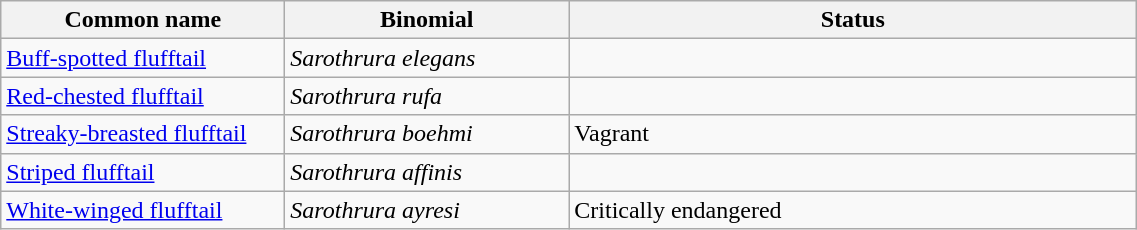<table width=60% class="wikitable">
<tr>
<th width=25%>Common name</th>
<th width=25%>Binomial</th>
<th width=50%>Status</th>
</tr>
<tr>
<td><a href='#'>Buff-spotted flufftail</a></td>
<td><em>Sarothrura elegans</em></td>
<td></td>
</tr>
<tr>
<td><a href='#'>Red-chested flufftail</a></td>
<td><em>Sarothrura rufa</em></td>
<td></td>
</tr>
<tr>
<td><a href='#'>Streaky-breasted flufftail</a></td>
<td><em>Sarothrura boehmi</em></td>
<td>Vagrant</td>
</tr>
<tr>
<td><a href='#'>Striped flufftail</a></td>
<td><em>Sarothrura affinis</em></td>
<td></td>
</tr>
<tr>
<td><a href='#'>White-winged flufftail</a></td>
<td><em>Sarothrura ayresi</em></td>
<td>Critically endangered</td>
</tr>
</table>
